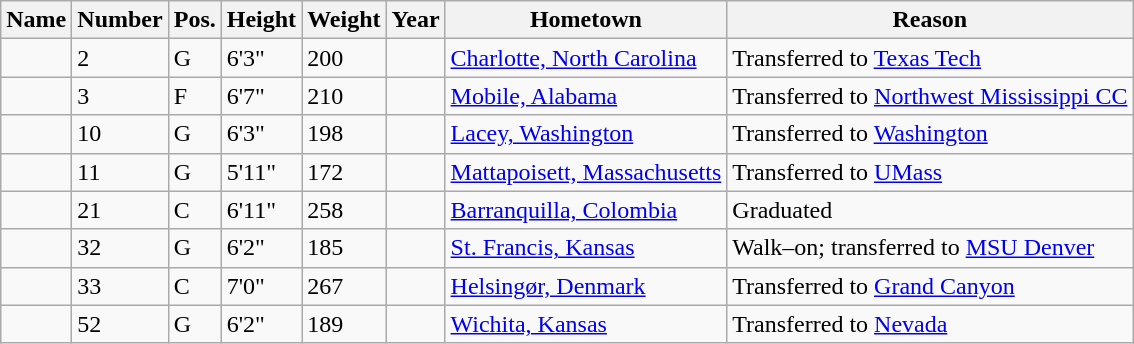<table class="wikitable sortable" border="1">
<tr>
<th>Name</th>
<th>Number</th>
<th>Pos.</th>
<th>Height</th>
<th>Weight</th>
<th>Year</th>
<th>Hometown</th>
<th>Reason</th>
</tr>
<tr>
<td></td>
<td>2</td>
<td>G</td>
<td>6'3"</td>
<td>200</td>
<td></td>
<td><a href='#'>Charlotte, North Carolina</a></td>
<td>Transferred to <a href='#'>Texas Tech</a></td>
</tr>
<tr>
<td></td>
<td>3</td>
<td>F</td>
<td>6'7"</td>
<td>210</td>
<td></td>
<td><a href='#'>Mobile, Alabama</a></td>
<td>Transferred to <a href='#'>Northwest Mississippi CC</a></td>
</tr>
<tr>
<td></td>
<td>10</td>
<td>G</td>
<td>6'3"</td>
<td>198</td>
<td></td>
<td><a href='#'>Lacey, Washington</a></td>
<td>Transferred to <a href='#'>Washington</a></td>
</tr>
<tr>
<td></td>
<td>11</td>
<td>G</td>
<td>5'11"</td>
<td>172</td>
<td></td>
<td><a href='#'>Mattapoisett, Massachusetts</a></td>
<td>Transferred to <a href='#'>UMass</a></td>
</tr>
<tr>
<td></td>
<td>21</td>
<td>C</td>
<td>6'11"</td>
<td>258</td>
<td></td>
<td><a href='#'>Barranquilla, Colombia</a></td>
<td>Graduated</td>
</tr>
<tr>
<td></td>
<td>32</td>
<td>G</td>
<td>6'2"</td>
<td>185</td>
<td></td>
<td><a href='#'>St. Francis, Kansas</a></td>
<td>Walk–on; transferred to <a href='#'>MSU Denver</a></td>
</tr>
<tr>
<td></td>
<td>33</td>
<td>C</td>
<td>7'0"</td>
<td>267</td>
<td></td>
<td><a href='#'>Helsingør, Denmark</a></td>
<td>Transferred to <a href='#'>Grand Canyon</a></td>
</tr>
<tr>
<td></td>
<td>52</td>
<td>G</td>
<td>6'2"</td>
<td>189</td>
<td></td>
<td><a href='#'>Wichita, Kansas</a></td>
<td>Transferred to <a href='#'>Nevada</a></td>
</tr>
</table>
